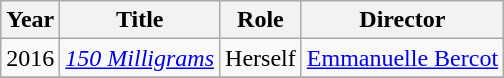<table class="wikitable">
<tr>
<th>Year</th>
<th>Title</th>
<th>Role</th>
<th>Director</th>
</tr>
<tr>
<td>2016</td>
<td><em><a href='#'>150 Milligrams</a></em></td>
<td>Herself</td>
<td><a href='#'>Emmanuelle Bercot</a></td>
</tr>
<tr>
</tr>
</table>
